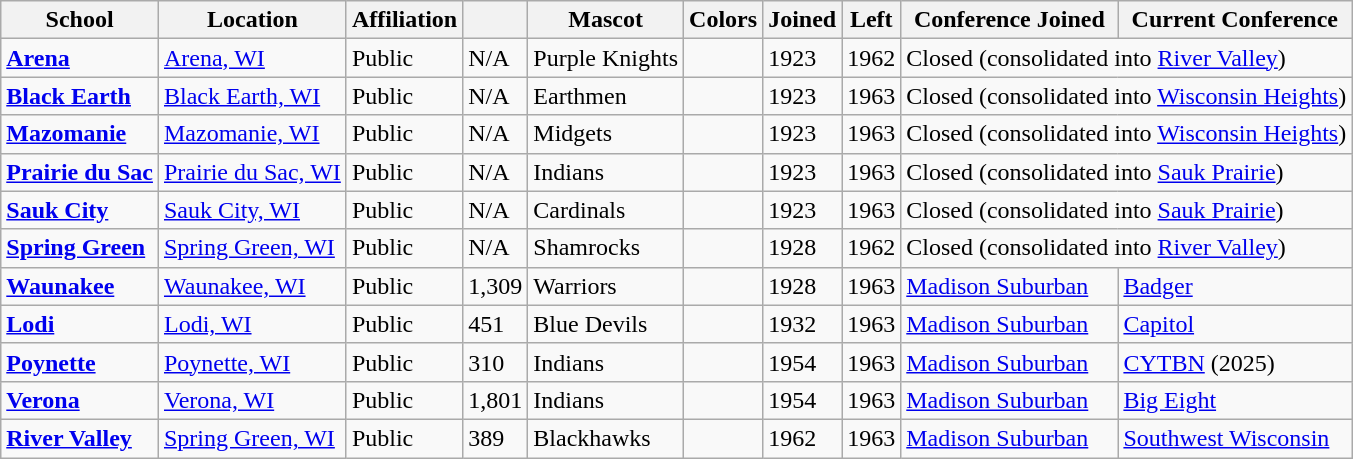<table class="wikitable sortable">
<tr>
<th>School</th>
<th>Location</th>
<th>Affiliation</th>
<th></th>
<th>Mascot</th>
<th>Colors</th>
<th>Joined</th>
<th>Left</th>
<th>Conference Joined</th>
<th>Current Conference</th>
</tr>
<tr>
<td><a href='#'><strong>Arena</strong></a></td>
<td><a href='#'>Arena, WI</a></td>
<td>Public</td>
<td>N/A</td>
<td>Purple Knights</td>
<td> </td>
<td>1923</td>
<td>1962</td>
<td colspan="2">Closed (consolidated into <a href='#'>River Valley</a>)</td>
</tr>
<tr>
<td><a href='#'><strong>Black Earth</strong></a></td>
<td><a href='#'>Black Earth, WI</a></td>
<td>Public</td>
<td>N/A</td>
<td>Earthmen</td>
<td> </td>
<td>1923</td>
<td>1963</td>
<td colspan="2">Closed (consolidated into <a href='#'>Wisconsin Heights</a>)</td>
</tr>
<tr>
<td><a href='#'><strong>Mazomanie</strong></a></td>
<td><a href='#'>Mazomanie, WI</a></td>
<td>Public</td>
<td>N/A</td>
<td>Midgets</td>
<td> </td>
<td>1923</td>
<td>1963</td>
<td colspan="2">Closed (consolidated into <a href='#'>Wisconsin Heights</a>)</td>
</tr>
<tr>
<td><a href='#'><strong>Prairie du Sac</strong></a></td>
<td><a href='#'>Prairie du Sac, WI</a></td>
<td>Public</td>
<td>N/A</td>
<td>Indians</td>
<td> </td>
<td>1923</td>
<td>1963</td>
<td colspan="2">Closed (consolidated into <a href='#'>Sauk Prairie</a>)</td>
</tr>
<tr>
<td><a href='#'><strong>Sauk City</strong></a></td>
<td><a href='#'>Sauk City, WI</a></td>
<td>Public</td>
<td>N/A</td>
<td>Cardinals</td>
<td> </td>
<td>1923</td>
<td>1963</td>
<td colspan="2">Closed (consolidated into <a href='#'>Sauk Prairie</a>)</td>
</tr>
<tr>
<td><a href='#'><strong>Spring Green</strong></a></td>
<td><a href='#'>Spring Green, WI</a></td>
<td>Public</td>
<td>N/A</td>
<td>Shamrocks</td>
<td> </td>
<td>1928</td>
<td>1962</td>
<td colspan="2">Closed (consolidated into <a href='#'>River Valley</a>)</td>
</tr>
<tr>
<td><a href='#'><strong>Waunakee</strong></a></td>
<td><a href='#'>Waunakee, WI</a></td>
<td>Public</td>
<td>1,309</td>
<td>Warriors</td>
<td> </td>
<td>1928</td>
<td>1963</td>
<td><a href='#'>Madison Suburban</a></td>
<td><a href='#'>Badger</a></td>
</tr>
<tr>
<td><a href='#'><strong>Lodi</strong></a></td>
<td><a href='#'>Lodi, WI</a></td>
<td>Public</td>
<td>451</td>
<td>Blue Devils</td>
<td> </td>
<td>1932</td>
<td>1963</td>
<td><a href='#'>Madison Suburban</a></td>
<td><a href='#'>Capitol</a></td>
</tr>
<tr>
<td><a href='#'><strong>Poynette</strong></a></td>
<td><a href='#'>Poynette, WI</a></td>
<td>Public</td>
<td>310</td>
<td>Indians</td>
<td> </td>
<td>1954</td>
<td>1963</td>
<td><a href='#'>Madison Suburban</a></td>
<td><a href='#'>CYTBN</a> (2025)</td>
</tr>
<tr>
<td><a href='#'><strong>Verona</strong></a></td>
<td><a href='#'>Verona, WI</a></td>
<td>Public</td>
<td>1,801</td>
<td>Indians</td>
<td> </td>
<td>1954</td>
<td>1963</td>
<td><a href='#'>Madison Suburban</a></td>
<td><a href='#'>Big Eight</a></td>
</tr>
<tr>
<td><a href='#'><strong>River Valley</strong></a></td>
<td><a href='#'>Spring Green, WI</a></td>
<td>Public</td>
<td>389</td>
<td>Blackhawks</td>
<td> </td>
<td>1962</td>
<td>1963</td>
<td><a href='#'>Madison Suburban</a></td>
<td><a href='#'>Southwest Wisconsin</a></td>
</tr>
</table>
